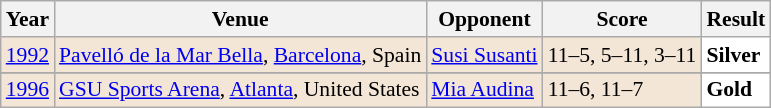<table class="sortable wikitable" style="font-size: 90%;">
<tr>
<th>Year</th>
<th>Venue</th>
<th>Opponent</th>
<th>Score</th>
<th>Result</th>
</tr>
<tr style="background:#F3E6D7">
<td align="center"><a href='#'>1992</a></td>
<td align="left"><a href='#'>Pavelló de la Mar Bella</a>, <a href='#'>Barcelona</a>, Spain</td>
<td align="left"> <a href='#'>Susi Susanti</a></td>
<td align="left">11–5, 5–11, 3–11</td>
<td style="text-align:left; background:white"> <strong>Silver</strong></td>
</tr>
<tr>
</tr>
<tr style="background:#F3E6D7">
<td align="center"><a href='#'>1996</a></td>
<td align="left"><a href='#'>GSU Sports Arena</a>, <a href='#'>Atlanta</a>, United States</td>
<td align="left"> <a href='#'>Mia Audina</a></td>
<td align="left">11–6, 11–7</td>
<td style="text-align:left; background:white"> <strong>Gold</strong></td>
</tr>
</table>
